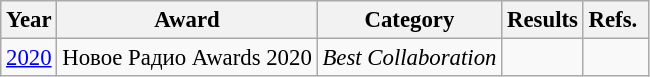<table class="wikitable sortable" style="font-size:95%;">
<tr>
<th>Year</th>
<th>Award</th>
<th>Category</th>
<th>Results</th>
<th>Refs. </th>
</tr>
<tr>
<td><a href='#'>2020</a></td>
<td>Новое Радио Awards 2020</td>
<td><em>Best Collaboration</em></td>
<td></td>
<td></td>
</tr>
</table>
